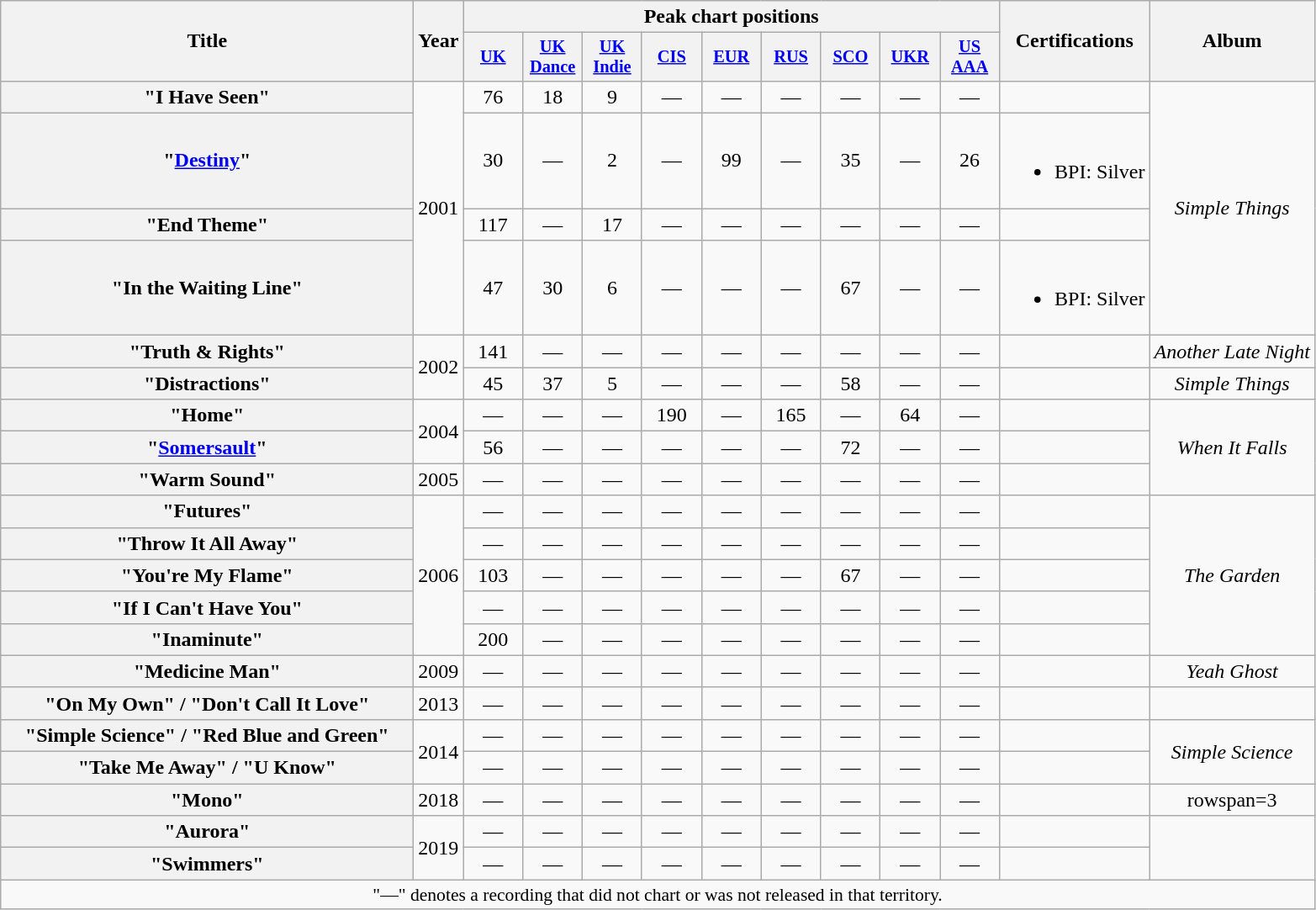<table class="wikitable plainrowheaders" style="text-align:center;" id="singlestable">
<tr>
<th scope="col" rowspan="2" style="width:20em;">Title</th>
<th scope="col" rowspan="2">Year</th>
<th scope="col" colspan="9">Peak chart positions</th>
<th scope="col" rowspan="2">Certifications</th>
<th scope="col" rowspan="2">Album</th>
</tr>
<tr>
<th style="width:3em;font-size:85%"><a href='#'>UK</a><br></th>
<th style="width:3em;font-size:85%"><a href='#'>UK<br>Dance</a><br></th>
<th style="width:3em;font-size:85%"><a href='#'>UK<br>Indie</a><br></th>
<th style="width:3em;font-size:85%"><a href='#'>CIS</a><br></th>
<th style="width:3em;font-size:85%"><a href='#'>EUR</a><br></th>
<th style="width:3em;font-size:85%"><a href='#'>RUS</a><br></th>
<th style="width:3em;font-size:85%"><a href='#'>SCO</a><br></th>
<th style="width:3em;font-size:85%"><a href='#'>UKR</a><br></th>
<th style="width:3em;font-size:85%"><a href='#'>US<br>AAA</a><br></th>
</tr>
<tr>
<th scope="row">"I Have Seen"<br></th>
<td rowspan=4>2001</td>
<td>76</td>
<td>18</td>
<td>9</td>
<td>—</td>
<td>—</td>
<td>—</td>
<td>—</td>
<td>—</td>
<td>—</td>
<td></td>
<td rowspan=4><em>Simple Things</em></td>
</tr>
<tr>
<th scope="row">"<a href='#'>Destiny</a>"<br></th>
<td>30</td>
<td>—</td>
<td>2</td>
<td>—</td>
<td>99</td>
<td>—</td>
<td>35</td>
<td>—</td>
<td>26</td>
<td><br><ul><li>BPI: Silver</li></ul></td>
</tr>
<tr>
<th scope="row">"End Theme"</th>
<td>117</td>
<td>—</td>
<td>17</td>
<td>—</td>
<td>—</td>
<td>—</td>
<td>—</td>
<td>—</td>
<td>—</td>
<td></td>
</tr>
<tr>
<th scope="row">"In the Waiting Line"<br></th>
<td>47</td>
<td>30</td>
<td>6</td>
<td>—</td>
<td>—</td>
<td>—</td>
<td>67</td>
<td>—</td>
<td>—</td>
<td><br><ul><li>BPI: Silver</li></ul></td>
</tr>
<tr>
<th scope="row">"Truth & Rights"</th>
<td rowspan=2>2002</td>
<td>141</td>
<td>—</td>
<td>—</td>
<td>—</td>
<td>—</td>
<td>—</td>
<td>—</td>
<td>—</td>
<td>—</td>
<td></td>
<td><em>Another Late Night</em></td>
</tr>
<tr>
<th scope="row">"Distractions"<br></th>
<td>45</td>
<td>37</td>
<td>5</td>
<td>—</td>
<td>—</td>
<td>—</td>
<td>58</td>
<td>—</td>
<td>—</td>
<td></td>
<td><em>Simple Things</em></td>
</tr>
<tr>
<th scope="row">"Home"<br></th>
<td rowspan=2>2004</td>
<td>—</td>
<td>—</td>
<td>—</td>
<td>190</td>
<td>—</td>
<td>165</td>
<td>—</td>
<td>64</td>
<td>—</td>
<td></td>
<td rowspan=3><em>When It Falls</em></td>
</tr>
<tr>
<th scope="row">"<a href='#'>Somersault</a>"<br></th>
<td>56</td>
<td>—</td>
<td>—</td>
<td>—</td>
<td>—</td>
<td>—</td>
<td>72</td>
<td>—</td>
<td>—</td>
<td></td>
</tr>
<tr>
<th scope="row">"Warm Sound"<br></th>
<td>2005</td>
<td>—</td>
<td>—</td>
<td>—</td>
<td>—</td>
<td>—</td>
<td>—</td>
<td>—</td>
<td>—</td>
<td>—</td>
<td></td>
</tr>
<tr>
<th scope="row">"Futures"<br></th>
<td rowspan=5>2006</td>
<td>—</td>
<td>—</td>
<td>—</td>
<td>—</td>
<td>—</td>
<td>—</td>
<td>—</td>
<td>—</td>
<td>—</td>
<td></td>
<td rowspan=5><em>The Garden</em></td>
</tr>
<tr>
<th scope="row">"Throw It All Away"<br></th>
<td>—</td>
<td>—</td>
<td>—</td>
<td>—</td>
<td>—</td>
<td>—</td>
<td>—</td>
<td>—</td>
<td>—</td>
<td></td>
</tr>
<tr>
<th scope="row">"You're My Flame"<br></th>
<td>103</td>
<td>—</td>
<td>—</td>
<td>—</td>
<td>—</td>
<td>—</td>
<td>67</td>
<td>—</td>
<td>—</td>
<td></td>
</tr>
<tr>
<th scope="row">"If I Can't Have You"<br></th>
<td>—</td>
<td>—</td>
<td>—</td>
<td>—</td>
<td>—</td>
<td>—</td>
<td>—</td>
<td>—</td>
<td>—</td>
<td></td>
</tr>
<tr>
<th scope="row">"Inaminute"</th>
<td>200</td>
<td>—</td>
<td>—</td>
<td>—</td>
<td>—</td>
<td>—</td>
<td>—</td>
<td>—</td>
<td>—</td>
<td></td>
</tr>
<tr>
<th scope="row">"Medicine Man"<br></th>
<td>2009</td>
<td>—</td>
<td>—</td>
<td>—</td>
<td>—</td>
<td>—</td>
<td>—</td>
<td>—</td>
<td>—</td>
<td>—</td>
<td></td>
<td><em>Yeah Ghost</em></td>
</tr>
<tr>
<th scope="row">"On My Own" / "Don't Call It Love"</th>
<td>2013</td>
<td>—</td>
<td>—</td>
<td>—</td>
<td>—</td>
<td>—</td>
<td>—</td>
<td>—</td>
<td>—</td>
<td>—</td>
<td></td>
<td></td>
</tr>
<tr>
<th scope="row">"Simple Science" / "Red Blue and Green"</th>
<td rowspan=2>2014</td>
<td>—</td>
<td>—</td>
<td>—</td>
<td>—</td>
<td>—</td>
<td>—</td>
<td>—</td>
<td>—</td>
<td>—</td>
<td></td>
<td rowspan=2><em>Simple Science</em></td>
</tr>
<tr>
<th scope="row">"Take Me Away" / "U Know"</th>
<td>—</td>
<td>—</td>
<td>—</td>
<td>—</td>
<td>—</td>
<td>—</td>
<td>—</td>
<td>—</td>
<td>—</td>
<td></td>
</tr>
<tr>
<th scope="row">"Mono"<br></th>
<td>2018</td>
<td>—</td>
<td>—</td>
<td>—</td>
<td>—</td>
<td>—</td>
<td>—</td>
<td>—</td>
<td>—</td>
<td>—</td>
<td></td>
<td>rowspan=3 </td>
</tr>
<tr>
<th scope="row">"Aurora"<br></th>
<td rowspan=2>2019</td>
<td>—</td>
<td>—</td>
<td>—</td>
<td>—</td>
<td>—</td>
<td>—</td>
<td>—</td>
<td>—</td>
<td>—</td>
<td></td>
</tr>
<tr>
<th scope="row">"Swimmers"<br></th>
<td>—</td>
<td>—</td>
<td>—</td>
<td>—</td>
<td>—</td>
<td>—</td>
<td>—</td>
<td>—</td>
<td>—</td>
<td></td>
</tr>
<tr>
<td colspan="14" style="font-size:90%">"—" denotes a recording that did not chart or was not released in that territory.</td>
</tr>
</table>
